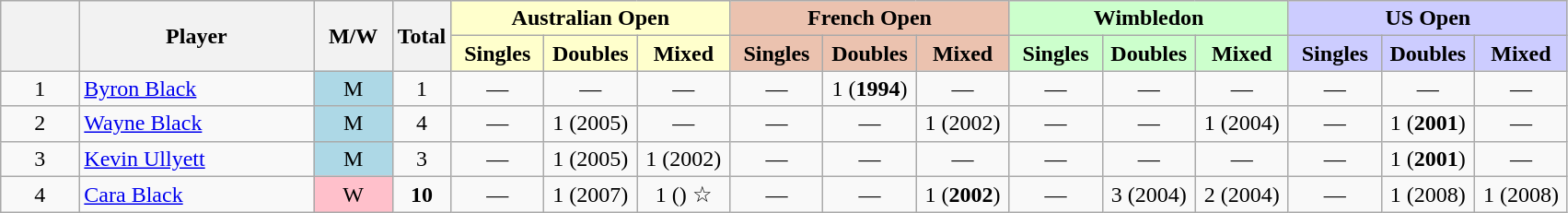<table class="wikitable mw-datatable sortable" style="text-align:center;">
<tr>
<th data-sort-type="number" width="5%" rowspan="2"></th>
<th width="15%" rowspan="2">Player</th>
<th width="5%"  rowspan="2">M/W</th>
<th rowspan="2">Total</th>
<th colspan="3" style="background:#ffc;">Australian Open</th>
<th colspan="3" style="background:#ebc2af;">French Open</th>
<th colspan="3" style="background:#cfc;">Wimbledon</th>
<th colspan="3" style="background:#ccf;">US Open</th>
</tr>
<tr>
<th style="background:#ffc; width:60px;">Singles</th>
<th style="background:#ffc; width:60px;">Doubles</th>
<th style="background:#ffc; width:60px;">Mixed</th>
<th style="background:#ebc2af; width:60px;">Singles</th>
<th style="background:#ebc2af; width:60px;">Doubles</th>
<th style="background:#ebc2af; width:60px;">Mixed</th>
<th style="background:#cfc; width:60px;">Singles</th>
<th style="background:#cfc; width:60px;">Doubles</th>
<th style="background:#cfc; width:60px;">Mixed</th>
<th style="background:#ccf; width:60px;">Singles</th>
<th style="background:#ccf; width:60px;">Doubles</th>
<th style="background:#ccf; width:60px;">Mixed</th>
</tr>
<tr>
<td>1</td>
<td style="text-align:left"><a href='#'>Byron Black</a></td>
<td style="background:lightblue;">M</td>
<td>1</td>
<td>—</td>
<td>—</td>
<td>—</td>
<td>—</td>
<td>1 (<strong>1994</strong>)</td>
<td>—</td>
<td>—</td>
<td>—</td>
<td>—</td>
<td>—</td>
<td>—</td>
<td>—</td>
</tr>
<tr>
<td>2</td>
<td style="text-align:left"><a href='#'>Wayne Black</a></td>
<td style="background:lightblue;">M</td>
<td>4</td>
<td>—</td>
<td>1 (2005)</td>
<td>—</td>
<td>—</td>
<td>—</td>
<td>1 (2002)</td>
<td>—</td>
<td>—</td>
<td>1 (2004)</td>
<td>—</td>
<td>1 (<strong>2001</strong>)</td>
<td>—</td>
</tr>
<tr>
<td>3</td>
<td style="text-align:left"><a href='#'>Kevin Ullyett</a></td>
<td style="background:lightblue;">M</td>
<td>3</td>
<td>—</td>
<td>1 (2005)</td>
<td>1 (2002)</td>
<td>—</td>
<td>—</td>
<td>—</td>
<td>—</td>
<td>—</td>
<td>—</td>
<td>—</td>
<td>1 (<strong>2001</strong>)</td>
<td>—</td>
</tr>
<tr>
<td>4</td>
<td style="text-align:left"><a href='#'>Cara Black</a></td>
<td style="background:pink;">W</td>
<td><strong>10</strong></td>
<td>—</td>
<td>1 (2007)</td>
<td>1 () ☆</td>
<td>—</td>
<td>—</td>
<td>1 (<strong>2002</strong>)</td>
<td>—</td>
<td>3 (2004)</td>
<td>2 (2004)</td>
<td>—</td>
<td>1 (2008)</td>
<td>1 (2008)</td>
</tr>
</table>
